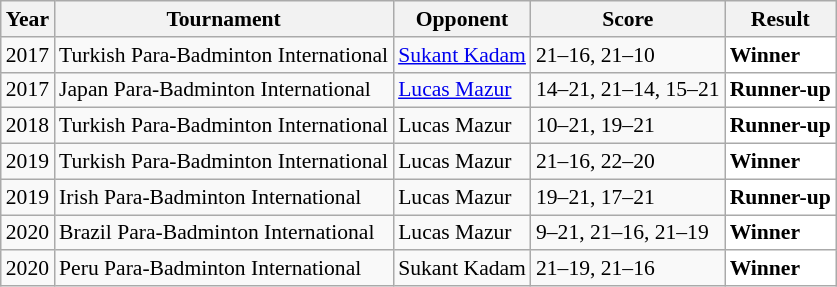<table class="sortable wikitable" style="font-size: 90%;">
<tr>
<th>Year</th>
<th>Tournament</th>
<th>Opponent</th>
<th>Score</th>
<th>Result</th>
</tr>
<tr>
<td align="center">2017</td>
<td align="left">Turkish Para-Badminton International</td>
<td align="left"> <a href='#'>Sukant Kadam</a></td>
<td align="left">21–16, 21–10</td>
<td style="text-align:left; background:white"> <strong>Winner</strong></td>
</tr>
<tr>
<td align="center">2017</td>
<td align="left">Japan Para-Badminton International</td>
<td align="left"> <a href='#'>Lucas Mazur</a></td>
<td align="left">14–21, 21–14, 15–21</td>
<td style="text-align:left; background:white"> <strong>Runner-up</strong></td>
</tr>
<tr>
<td align="center">2018</td>
<td align="left">Turkish Para-Badminton International</td>
<td align="left"> Lucas Mazur</td>
<td align="left">10–21, 19–21</td>
<td style="text-align:left; background:white"> <strong>Runner-up</strong></td>
</tr>
<tr>
<td align="center">2019</td>
<td align="left">Turkish Para-Badminton International</td>
<td align="left"> Lucas Mazur</td>
<td align="left">21–16, 22–20</td>
<td style="text-align:left; background:white"> <strong>Winner</strong></td>
</tr>
<tr>
<td align="center">2019</td>
<td align="left">Irish Para-Badminton International</td>
<td align="left"> Lucas Mazur</td>
<td align="left">19–21, 17–21</td>
<td style="text-align:left; background:white"> <strong>Runner-up</strong></td>
</tr>
<tr>
<td align="center">2020</td>
<td align="left">Brazil Para-Badminton International</td>
<td align="left"> Lucas Mazur</td>
<td align="left">9–21, 21–16, 21–19</td>
<td style="text-align:left; background:white"> <strong>Winner</strong></td>
</tr>
<tr>
<td align="center">2020</td>
<td align="left">Peru Para-Badminton International</td>
<td align="left"> Sukant Kadam</td>
<td align="left">21–19, 21–16</td>
<td style="text-align:left; background:white"> <strong>Winner</strong></td>
</tr>
</table>
